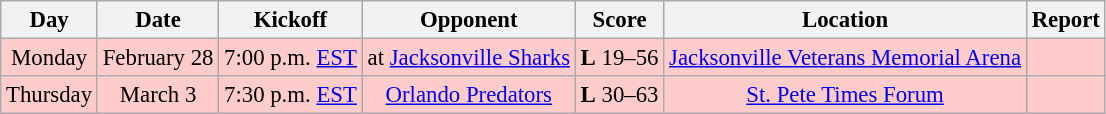<table class="wikitable" style="font-size: 95%;">
<tr>
<th rowspan="1">Day</th>
<th rowspan="1">Date</th>
<th rowspan="1">Kickoff</th>
<th rowspan="1">Opponent</th>
<th colspan="1">Score</th>
<th rowspan="1">Location</th>
<th rowspan="1">Report</th>
</tr>
<tr style= background:#ffcccc;>
<td align="center">Monday</td>
<td align="center">February 28</td>
<td align="center">7:00 p.m. <a href='#'>EST</a></td>
<td align="center">at <a href='#'>Jacksonville Sharks</a></td>
<td align="center"><strong>L</strong> 19–56</td>
<td align="center"><a href='#'>Jacksonville Veterans Memorial Arena</a></td>
<td align="center"></td>
</tr>
<tr style= background:#ffcccc;>
<td align="center">Thursday</td>
<td align="center">March 3</td>
<td align="center">7:30 p.m. <a href='#'>EST</a></td>
<td align="center"><a href='#'>Orlando Predators</a></td>
<td align="center"><strong>L</strong> 30–63</td>
<td align="center"><a href='#'>St. Pete Times Forum</a></td>
<td align="center"></td>
</tr>
</table>
